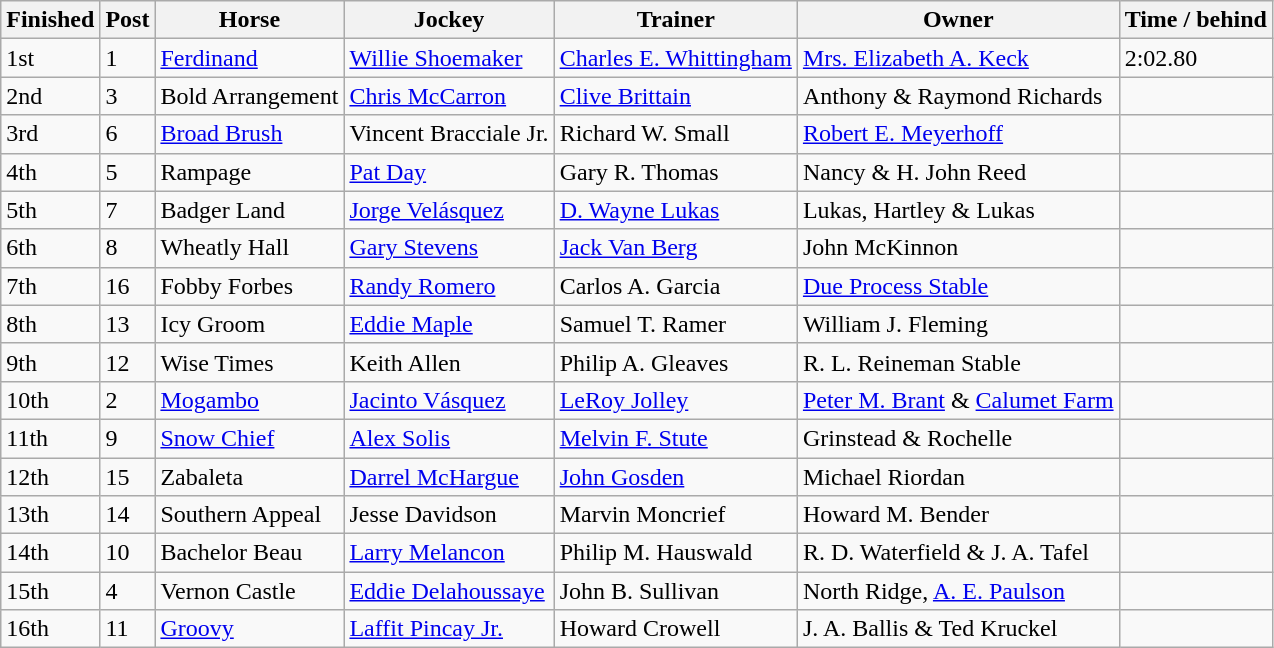<table class="wikitable">
<tr>
<th>Finished</th>
<th>Post</th>
<th>Horse</th>
<th>Jockey</th>
<th>Trainer</th>
<th>Owner</th>
<th>Time / behind</th>
</tr>
<tr>
<td>1st</td>
<td>1</td>
<td><a href='#'>Ferdinand</a></td>
<td><a href='#'>Willie Shoemaker</a></td>
<td><a href='#'>Charles E. Whittingham</a></td>
<td><a href='#'>Mrs. Elizabeth A. Keck</a></td>
<td>2:02.80</td>
</tr>
<tr>
<td>2nd</td>
<td>3</td>
<td>Bold Arrangement</td>
<td><a href='#'>Chris McCarron</a></td>
<td><a href='#'>Clive Brittain</a></td>
<td>Anthony & Raymond Richards</td>
<td></td>
</tr>
<tr>
<td>3rd</td>
<td>6</td>
<td><a href='#'>Broad Brush</a></td>
<td>Vincent Bracciale Jr.</td>
<td>Richard W. Small</td>
<td><a href='#'>Robert E. Meyerhoff</a></td>
<td></td>
</tr>
<tr>
<td>4th</td>
<td>5</td>
<td>Rampage</td>
<td><a href='#'>Pat Day</a></td>
<td>Gary R. Thomas</td>
<td>Nancy & H. John Reed</td>
<td></td>
</tr>
<tr>
<td>5th</td>
<td>7</td>
<td>Badger Land</td>
<td><a href='#'>Jorge Velásquez</a></td>
<td><a href='#'>D. Wayne Lukas</a></td>
<td>Lukas, Hartley & Lukas</td>
<td></td>
</tr>
<tr>
<td>6th</td>
<td>8</td>
<td>Wheatly Hall</td>
<td><a href='#'>Gary Stevens</a></td>
<td><a href='#'>Jack Van Berg</a></td>
<td>John McKinnon</td>
<td></td>
</tr>
<tr>
<td>7th</td>
<td>16</td>
<td>Fobby Forbes</td>
<td><a href='#'>Randy Romero</a></td>
<td>Carlos A. Garcia</td>
<td><a href='#'>Due Process Stable</a></td>
<td></td>
</tr>
<tr>
<td>8th</td>
<td>13</td>
<td>Icy Groom</td>
<td><a href='#'>Eddie Maple</a></td>
<td>Samuel T. Ramer</td>
<td>William J. Fleming</td>
<td></td>
</tr>
<tr>
<td>9th</td>
<td>12</td>
<td>Wise Times</td>
<td>Keith Allen</td>
<td>Philip A. Gleaves</td>
<td>R. L. Reineman Stable</td>
<td></td>
</tr>
<tr>
<td>10th</td>
<td>2</td>
<td><a href='#'>Mogambo</a></td>
<td><a href='#'>Jacinto Vásquez</a></td>
<td><a href='#'>LeRoy Jolley</a></td>
<td><a href='#'>Peter M. Brant</a> & <a href='#'>Calumet Farm</a></td>
<td></td>
</tr>
<tr>
<td>11th</td>
<td>9</td>
<td><a href='#'>Snow Chief</a></td>
<td><a href='#'>Alex Solis</a></td>
<td><a href='#'>Melvin F. Stute</a></td>
<td>Grinstead & Rochelle</td>
<td></td>
</tr>
<tr>
<td>12th</td>
<td>15</td>
<td>Zabaleta</td>
<td><a href='#'>Darrel McHargue</a></td>
<td><a href='#'>John Gosden</a></td>
<td>Michael Riordan</td>
<td></td>
</tr>
<tr>
<td>13th</td>
<td>14</td>
<td>Southern Appeal</td>
<td>Jesse Davidson</td>
<td>Marvin Moncrief</td>
<td>Howard M. Bender</td>
<td></td>
</tr>
<tr>
<td>14th</td>
<td>10</td>
<td>Bachelor Beau</td>
<td><a href='#'>Larry Melancon</a></td>
<td>Philip M. Hauswald</td>
<td>R. D. Waterfield & J. A. Tafel</td>
<td></td>
</tr>
<tr>
<td>15th</td>
<td>4</td>
<td>Vernon Castle</td>
<td><a href='#'>Eddie Delahoussaye</a></td>
<td>John B. Sullivan</td>
<td>North Ridge, <a href='#'>A. E. Paulson</a></td>
<td></td>
</tr>
<tr>
<td>16th</td>
<td>11</td>
<td><a href='#'>Groovy</a></td>
<td><a href='#'>Laffit Pincay Jr.</a></td>
<td>Howard Crowell</td>
<td>J. A. Ballis & Ted Kruckel</td>
<td></td>
</tr>
</table>
